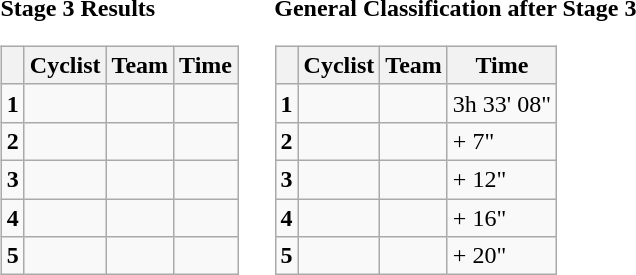<table>
<tr>
<td><strong>Stage 3 Results</strong><br><table class="wikitable">
<tr>
<th></th>
<th>Cyclist</th>
<th>Team</th>
<th>Time</th>
</tr>
<tr>
<td><strong>1</strong></td>
<td></td>
<td></td>
<td></td>
</tr>
<tr>
<td><strong>2</strong></td>
<td></td>
<td></td>
<td></td>
</tr>
<tr>
<td><strong>3</strong></td>
<td></td>
<td></td>
<td></td>
</tr>
<tr>
<td><strong>4</strong></td>
<td></td>
<td></td>
<td></td>
</tr>
<tr>
<td><strong>5</strong></td>
<td></td>
<td></td>
<td></td>
</tr>
</table>
</td>
<td></td>
<td><strong>General Classification after Stage 3</strong><br><table class="wikitable">
<tr>
<th></th>
<th>Cyclist</th>
<th>Team</th>
<th>Time</th>
</tr>
<tr>
<td><strong>1</strong></td>
<td></td>
<td></td>
<td>3h 33' 08"</td>
</tr>
<tr>
<td><strong>2</strong></td>
<td></td>
<td></td>
<td>+ 7"</td>
</tr>
<tr>
<td><strong>3</strong></td>
<td></td>
<td></td>
<td>+ 12"</td>
</tr>
<tr>
<td><strong>4</strong></td>
<td></td>
<td></td>
<td>+ 16"</td>
</tr>
<tr>
<td><strong>5</strong></td>
<td></td>
<td></td>
<td>+ 20"</td>
</tr>
</table>
</td>
</tr>
</table>
